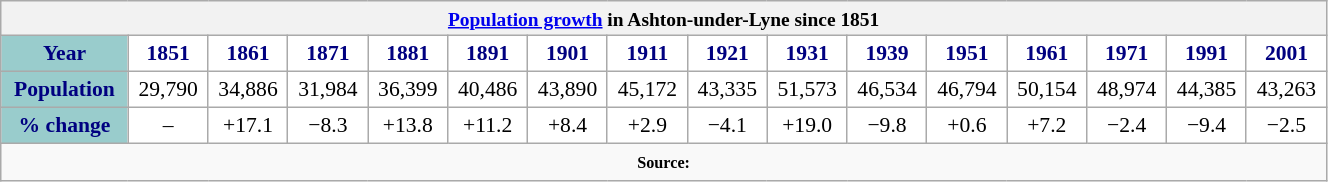<table class="wikitable" style="font-size:90%; width:70%; border:0; text-align:center; line-height:120%;">
<tr>
<th colspan="16" style="text-align:center;font-size:90%;"><a href='#'>Population growth</a> in Ashton-under-Lyne since 1851</th>
</tr>
<tr>
<th style="background:#9cc; color:navy; height:17px;">Year</th>
<th style="background:#fff; color:navy;">1851</th>
<th style="background:#fff; color:navy;">1861</th>
<th style="background:#fff; color:navy;">1871</th>
<th style="background:#fff; color:navy;">1881</th>
<th style="background:#fff; color:navy;">1891</th>
<th style="background:#fff; color:navy;">1901</th>
<th style="background:#fff; color:navy;">1911</th>
<th style="background:#fff; color:navy;">1921</th>
<th style="background:#fff; color:navy;">1931</th>
<th style="background:#fff; color:navy;">1939</th>
<th style="background:#fff; color:navy;">1951</th>
<th style="background:#fff; color:navy;">1961</th>
<th style="background:#fff; color:navy;">1971</th>
<th style="background:#fff; color:navy;">1991</th>
<th style="background:#fff; color:navy;">2001</th>
</tr>
<tr style="text-align:center;">
<th style="background:#9cc; color:navy; height:17px;">Population</th>
<td style="background:#fff; color:black;">29,790</td>
<td style="background:#fff; color:black;">34,886</td>
<td style="background:#fff; color:black;">31,984</td>
<td style="background:#fff; color:black;">36,399</td>
<td style="background:#fff; color:black;">40,486</td>
<td style="background:#fff; color:black;">43,890</td>
<td style="background:#fff; color:black;">45,172</td>
<td style="background:#fff; color:black;">43,335</td>
<td style="background:#fff; color:black;">51,573</td>
<td style="background:#fff; color:black;">46,534</td>
<td style="background:#fff; color:black;">46,794</td>
<td style="background:#fff; color:black;">50,154</td>
<td style="background:#fff; color:black;">48,974</td>
<td style="background:#fff; color:black;">44,385</td>
<td style="background:#fff; color:black;">43,263</td>
</tr>
<tr style="text-align:center;">
<th style="background:#9cc; color:navy; height:17px;">% change</th>
<td style="background:#fff; color:black;">–</td>
<td style="background:#fff; color:black;">+17.1</td>
<td style="background:#fff; color:black;">−8.3</td>
<td style="background:#fff; color:black;">+13.8</td>
<td style="background:#fff; color:black;">+11.2</td>
<td style="background:#fff; color:black;">+8.4</td>
<td style="background:#fff; color:black;">+2.9</td>
<td style="background:#fff; color:black;">−4.1</td>
<td style="background:#fff; color:black;">+19.0</td>
<td style="background:#fff; color:black;">−9.8</td>
<td style="background:#fff; color:black;">+0.6</td>
<td style="background:#fff; color:black;">+7.2</td>
<td style="background:#fff; color:black;">−2.4</td>
<td style="background:#fff; color:black;">−9.4</td>
<td style="background:#fff; color:black;">−2.5</td>
</tr>
<tr>
<td colspan="16" style="text-align:center;font-size:90%;"><small><strong>Source:</strong></small></td>
</tr>
</table>
